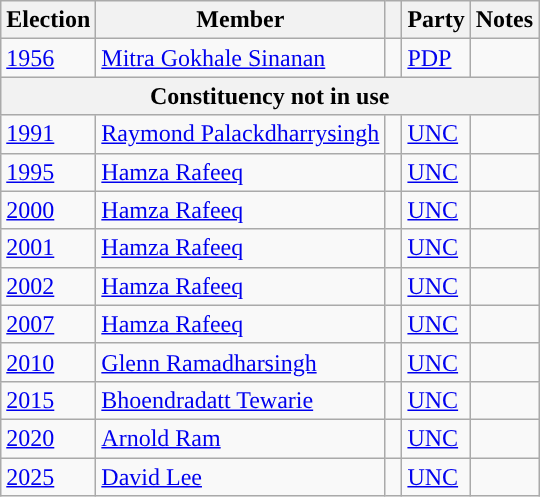<table class="wikitable sortable">
<tr>
<th>Election</th>
<th>Member</th>
<th></th>
<th>Party</th>
<th>Notes</th>
</tr>
<tr>
<td><a href='#'>1956</a></td>
<td><a href='#'>Mitra Gokhale Sinanan</a></td>
<td style="background:"> </td>
<td><a href='#'>PDP</a></td>
<td></td>
</tr>
<tr>
<th colspan="5">Constituency not in use</th>
</tr>
<tr>
<td><a href='#'>1991</a></td>
<td><a href='#'>Raymond Palackdharrysingh</a></td>
<td style="background:"> </td>
<td><a href='#'>UNC</a></td>
<td></td>
</tr>
<tr>
<td><a href='#'>1995</a></td>
<td><a href='#'>Hamza Rafeeq</a></td>
<td style="background:"> </td>
<td><a href='#'>UNC</a></td>
<td></td>
</tr>
<tr>
<td><a href='#'>2000</a></td>
<td><a href='#'>Hamza Rafeeq</a></td>
<td style="background:"> </td>
<td><a href='#'>UNC</a></td>
<td></td>
</tr>
<tr>
<td><a href='#'>2001</a></td>
<td><a href='#'>Hamza Rafeeq</a></td>
<td style="background:"> </td>
<td><a href='#'>UNC</a></td>
<td></td>
</tr>
<tr>
<td><a href='#'>2002</a></td>
<td><a href='#'>Hamza Rafeeq</a></td>
<td style="background:"> </td>
<td><a href='#'>UNC</a></td>
<td></td>
</tr>
<tr>
<td><a href='#'>2007</a></td>
<td><a href='#'>Hamza Rafeeq</a></td>
<td style="background:"> </td>
<td><a href='#'>UNC</a></td>
<td></td>
</tr>
<tr>
<td><a href='#'>2010</a></td>
<td><a href='#'>Glenn Ramadharsingh</a></td>
<td style="background:"> </td>
<td><a href='#'>UNC</a></td>
<td></td>
</tr>
<tr>
<td><a href='#'>2015</a></td>
<td><a href='#'>Bhoendradatt Tewarie</a></td>
<td style="background:"> </td>
<td><a href='#'>UNC</a></td>
<td></td>
</tr>
<tr>
<td><a href='#'>2020</a></td>
<td><a href='#'>Arnold Ram</a></td>
<td style="background:"> </td>
<td><a href='#'>UNC</a></td>
<td></td>
</tr>
<tr>
<td><a href='#'>2025</a></td>
<td><a href='#'>David Lee</a></td>
<td style="background:"> </td>
<td><a href='#'>UNC</a></td>
<td></td>
</tr>
</table>
